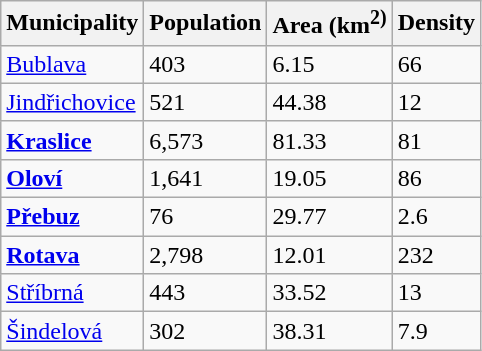<table class="wikitable sortable">
<tr>
<th>Municipality</th>
<th>Population</th>
<th>Area (km<sup>2)</sup></th>
<th>Density</th>
</tr>
<tr>
<td><a href='#'>Bublava</a></td>
<td>403</td>
<td>6.15</td>
<td>66</td>
</tr>
<tr>
<td><a href='#'>Jindřichovice</a></td>
<td>521</td>
<td>44.38</td>
<td>12</td>
</tr>
<tr>
<td><strong><a href='#'>Kraslice</a></strong></td>
<td>6,573</td>
<td>81.33</td>
<td>81</td>
</tr>
<tr>
<td><strong><a href='#'>Oloví</a></strong></td>
<td>1,641</td>
<td>19.05</td>
<td>86</td>
</tr>
<tr>
<td><strong><a href='#'>Přebuz</a></strong></td>
<td>76</td>
<td>29.77</td>
<td>2.6</td>
</tr>
<tr>
<td><strong><a href='#'>Rotava</a></strong></td>
<td>2,798</td>
<td>12.01</td>
<td>232</td>
</tr>
<tr>
<td><a href='#'>Stříbrná</a></td>
<td>443</td>
<td>33.52</td>
<td>13</td>
</tr>
<tr>
<td><a href='#'>Šindelová</a></td>
<td>302</td>
<td>38.31</td>
<td>7.9</td>
</tr>
</table>
